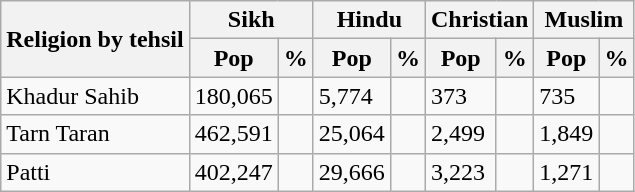<table class="wikitable sortable">
<tr>
<th rowspan="2">Religion by tehsil</th>
<th colspan="2">Sikh</th>
<th colspan="2">Hindu</th>
<th colspan="2">Christian</th>
<th colspan="2">Muslim</th>
</tr>
<tr>
<th>Pop</th>
<th>%</th>
<th>Pop</th>
<th>%</th>
<th>Pop</th>
<th>%</th>
<th>Pop</th>
<th>%</th>
</tr>
<tr>
<td>Khadur Sahib</td>
<td>180,065</td>
<td></td>
<td>5,774</td>
<td></td>
<td>373</td>
<td></td>
<td>735</td>
<td></td>
</tr>
<tr>
<td>Tarn Taran</td>
<td>462,591</td>
<td></td>
<td>25,064</td>
<td></td>
<td>2,499</td>
<td></td>
<td>1,849</td>
<td></td>
</tr>
<tr>
<td>Patti</td>
<td>402,247</td>
<td></td>
<td>29,666</td>
<td></td>
<td>3,223</td>
<td></td>
<td>1,271</td>
<td></td>
</tr>
</table>
